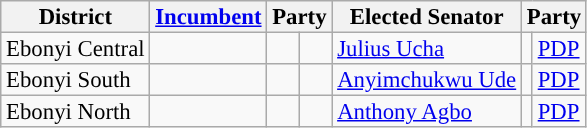<table class="sortable wikitable" style="font-size:95%;line-height:14px;">
<tr>
<th class="unsortable">District</th>
<th class="unsortable"><a href='#'>Incumbent</a></th>
<th colspan="2">Party</th>
<th class="unsortable">Elected Senator</th>
<th colspan="2">Party</th>
</tr>
<tr>
<td>Ebonyi Central</td>
<td></td>
<td></td>
<td></td>
<td><a href='#'>Julius Ucha</a></td>
<td style="background:"></td>
<td><a href='#'>PDP</a></td>
</tr>
<tr>
<td>Ebonyi South</td>
<td></td>
<td></td>
<td></td>
<td><a href='#'>Anyimchukwu Ude</a></td>
<td style="background:"></td>
<td><a href='#'>PDP</a></td>
</tr>
<tr>
<td>Ebonyi North</td>
<td></td>
<td></td>
<td></td>
<td><a href='#'>Anthony Agbo</a></td>
<td style="background:"></td>
<td><a href='#'>PDP</a></td>
</tr>
</table>
